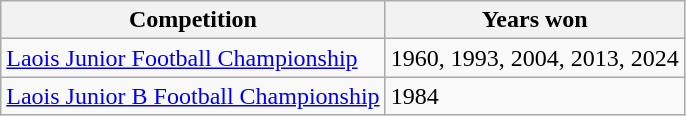<table class="wikitable">
<tr>
<th>Competition</th>
<th>Years won</th>
</tr>
<tr>
<td><a href='#'>Laois Junior Football Championship</a></td>
<td cell 2>1960, 1993, 2004, 2013, 2024</td>
</tr>
<tr>
<td><a href='#'>Laois Junior B Football Championship</a></td>
<td>1984</td>
</tr>
</table>
